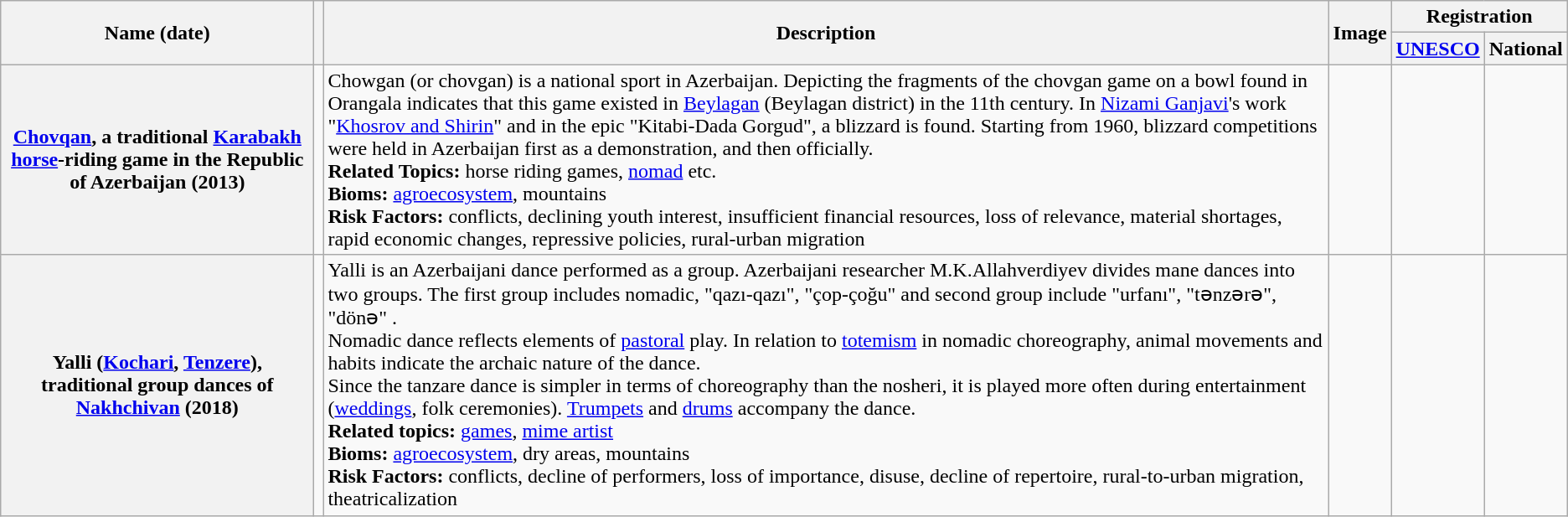<table class="wikitable sortable plainrowheaders">
<tr>
<th rowspan="2" style="width:20%">Name (date)</th>
<th rowspan="2" scope="col" class="unsortable"></th>
<th rowspan="2" scope="col" class="unsortable">Description</th>
<th rowspan="2" scope="col" class="unsortable">Image</th>
<th colspan="2">Registration</th>
</tr>
<tr>
<th><a href='#'>UNESCO</a></th>
<th>National</th>
</tr>
<tr>
<th scope="row"><a href='#'>Chovqan</a>, a traditional <a href='#'>Karabakh horse</a>-riding game in the Republic of Azerbaijan (2013)</th>
<td></td>
<td>Chowgan (or chovgan) is a national sport in Azerbaijan. Depicting the fragments of the chovgan game on a bowl found in Orangala indicates that this game existed in <a href='#'>Beylagan</a> (Beylagan district) in the 11th century. In <a href='#'>Nizami Ganjavi</a>'s work "<a href='#'>Khosrov and Shirin</a>" and in the epic "Kitabi-Dada Gorgud", a blizzard is found. Starting from 1960, blizzard competitions were held in Azerbaijan first as a demonstration, and then officially.<br><strong>Related Topics:</strong> horse riding games, <a href='#'>nomad</a> etc.<br><strong>Bioms:</strong> <a href='#'>agroecosystem</a>, mountains<br><strong>Risk Factors:</strong> conflicts, declining youth interest, insufficient financial resources, loss of relevance, material shortages, rapid economic changes, repressive policies, rural-urban migration</td>
<td></td>
<td></td>
<td></td>
</tr>
<tr>
<th scope="row">Yalli (<a href='#'>Kochari</a>, <a href='#'>Tenzere</a>), traditional group dances of <a href='#'>Nakhchivan</a> (2018)</th>
<td><br><br></td>
<td>Yalli is an Azerbaijani dance performed as a group. Azerbaijani researcher M.K.Allahverdiyev divides mane dances into two groups. The first group includes nomadic,  "qazı-qazı", "çop-çoğu" and second group include "urfanı", "tənzərə", "dönə" .<br>Nomadic dance reflects elements of <a href='#'>pastoral</a> play. In relation to <a href='#'>totemism</a> in nomadic choreography, animal movements and habits indicate the archaic nature of the dance.<br>Since the tanzare dance is simpler in terms of choreography than the nosheri, it is played more often during entertainment (<a href='#'>weddings</a>, folk ceremonies). <a href='#'>Trumpets</a> and <a href='#'>drums</a> accompany the dance.<br><strong>Related topics:</strong> <a href='#'>games</a>, <a href='#'>mime artist</a><br><strong>Bioms:</strong> <a href='#'>agroecosystem</a>, dry areas, mountains<br><strong>Risk Factors:</strong> conflicts, decline of performers, loss of importance, disuse, decline of repertoire, rural-to-urban migration, theatricalization</td>
<td></td>
<td></td>
<td><br><br></td>
</tr>
</table>
